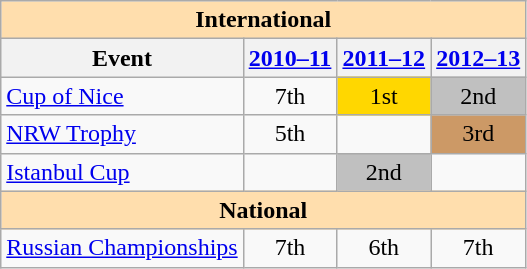<table class="wikitable" style="text-align:center">
<tr>
<th style="background-color: #ffdead; " colspan=4 align=center><strong>International</strong></th>
</tr>
<tr>
<th>Event</th>
<th><a href='#'>2010–11</a></th>
<th><a href='#'>2011–12</a></th>
<th><a href='#'>2012–13</a></th>
</tr>
<tr>
<td align=left><a href='#'>Cup of Nice</a></td>
<td>7th</td>
<td bgcolor=gold>1st</td>
<td bgcolor=silver>2nd</td>
</tr>
<tr>
<td align=left><a href='#'>NRW Trophy</a></td>
<td>5th</td>
<td></td>
<td bgcolor=cc9966>3rd</td>
</tr>
<tr>
<td align=left><a href='#'>Istanbul Cup</a></td>
<td></td>
<td bgcolor=silver>2nd</td>
<td></td>
</tr>
<tr>
<th style="background-color: #ffdead; " colspan=4 align=center><strong>National</strong></th>
</tr>
<tr>
<td align=left><a href='#'>Russian Championships</a></td>
<td>7th</td>
<td>6th</td>
<td>7th</td>
</tr>
</table>
